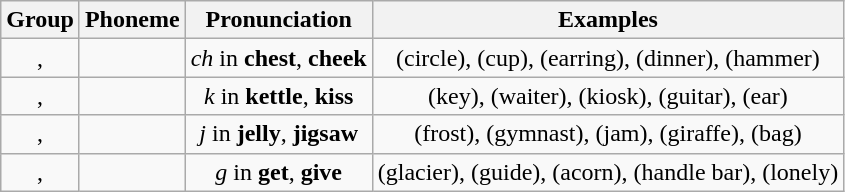<table class="wikitable" style="text-align:center">
<tr>
<th>Group</th>
<th>Phoneme</th>
<th>Pronunciation</th>
<th>Examples</th>
</tr>
<tr>
<td>, </td>
<td></td>
<td><em>ch</em> in <strong>chest</strong>, <strong>cheek</strong></td>
<td> (circle),  (cup),  (earring),  (dinner),  (hammer)</td>
</tr>
<tr>
<td>, </td>
<td></td>
<td><em>k</em> in <strong>kettle</strong>, <strong>kiss</strong></td>
<td> (key),  (waiter),  (kiosk),  (guitar),  (ear)</td>
</tr>
<tr>
<td>, </td>
<td></td>
<td><em>j</em> in <strong>jelly</strong>, <strong>jigsaw</strong></td>
<td> (frost),  (gymnast),  (jam),  (giraffe),  (bag)</td>
</tr>
<tr>
<td>, </td>
<td></td>
<td><em>g</em> in <strong>get</strong>, <strong>give</strong></td>
<td> (glacier),  (guide),  (acorn),  (handle bar),  (lonely)</td>
</tr>
</table>
